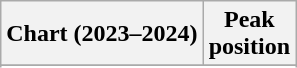<table class="wikitable sortable plainrowheaders" style="text-align:center">
<tr>
<th scope="col">Chart (2023–2024)</th>
<th scope="col">Peak<br>position</th>
</tr>
<tr>
</tr>
<tr>
</tr>
<tr>
</tr>
<tr>
</tr>
</table>
